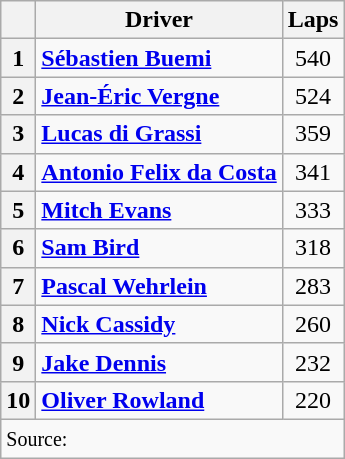<table class="wikitable">
<tr>
<th></th>
<th>Driver</th>
<th>Laps</th>
</tr>
<tr>
<th>1</th>
<td> <strong><a href='#'>Sébastien Buemi</a></strong></td>
<td align=center>540</td>
</tr>
<tr>
<th>2</th>
<td> <strong><a href='#'>Jean-Éric Vergne</a></strong></td>
<td align=center>524</td>
</tr>
<tr>
<th>3</th>
<td> <strong><a href='#'>Lucas di Grassi</a></strong></td>
<td align=center>359</td>
</tr>
<tr>
<th>4</th>
<td> <strong><a href='#'>Antonio Felix da Costa</a></strong></td>
<td align=center>341</td>
</tr>
<tr>
<th>5</th>
<td> <strong><a href='#'>Mitch Evans</a></strong></td>
<td align=center>333</td>
</tr>
<tr>
<th>6</th>
<td> <strong><a href='#'>Sam Bird</a></strong></td>
<td align=center>318</td>
</tr>
<tr>
<th>7</th>
<td> <strong><a href='#'>Pascal Wehrlein</a></strong></td>
<td align=center>283</td>
</tr>
<tr>
<th>8</th>
<td> <strong><a href='#'>Nick Cassidy</a></strong></td>
<td align=center>260</td>
</tr>
<tr>
<th>9</th>
<td> <strong><a href='#'>Jake Dennis</a></strong></td>
<td align=center>232</td>
</tr>
<tr>
<th>10</th>
<td> <strong><a href='#'>Oliver Rowland</a></strong></td>
<td align=center>220</td>
</tr>
<tr>
<td colspan=3><small>Source:</small></td>
</tr>
</table>
